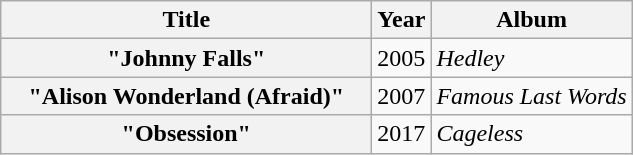<table class="wikitable plainrowheaders">
<tr>
<th scope="col" style="width:15em;">Title</th>
<th scope="col">Year</th>
<th scope="col">Album</th>
</tr>
<tr>
<th scope="row">"Johnny Falls"</th>
<td>2005</td>
<td><em>Hedley</em></td>
</tr>
<tr>
<th scope="row">"Alison Wonderland (Afraid)"</th>
<td>2007</td>
<td><em>Famous Last Words</em></td>
</tr>
<tr>
<th scope="row">"Obsession"</th>
<td>2017</td>
<td><em>Cageless</em></td>
</tr>
</table>
